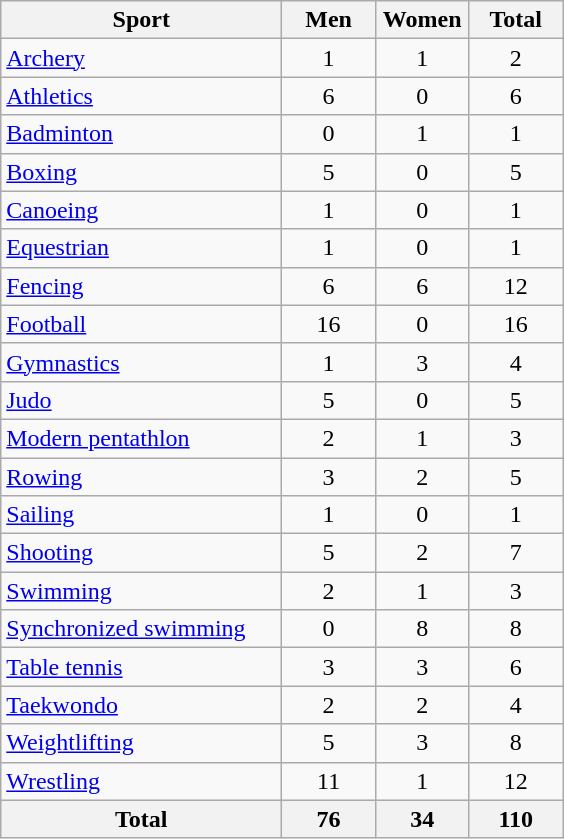<table class="wikitable sortable" style="text-align:center;">
<tr>
<th scope="col" width=180>Sport</th>
<th scope="col" width=55>Men</th>
<th scope="col" width=55>Women</th>
<th scope="col" width=55>Total</th>
</tr>
<tr>
<td align=left><a href='#'>Archery</a></td>
<td>1</td>
<td>1</td>
<td>2</td>
</tr>
<tr>
<td align=left><a href='#'>Athletics</a></td>
<td>6</td>
<td>0</td>
<td>6</td>
</tr>
<tr>
<td align=left><a href='#'>Badminton</a></td>
<td>0</td>
<td>1</td>
<td>1</td>
</tr>
<tr>
<td align=left><a href='#'>Boxing</a></td>
<td>5</td>
<td>0</td>
<td>5</td>
</tr>
<tr>
<td align=left><a href='#'>Canoeing</a></td>
<td>1</td>
<td>0</td>
<td>1</td>
</tr>
<tr>
<td align=left><a href='#'>Equestrian</a></td>
<td>1</td>
<td>0</td>
<td>1</td>
</tr>
<tr>
<td align=left><a href='#'>Fencing</a></td>
<td>6</td>
<td>6</td>
<td>12</td>
</tr>
<tr>
<td align=left><a href='#'>Football</a></td>
<td>16</td>
<td>0</td>
<td>16</td>
</tr>
<tr>
<td align=left><a href='#'>Gymnastics</a></td>
<td>1</td>
<td>3</td>
<td>4</td>
</tr>
<tr>
<td align=left><a href='#'>Judo</a></td>
<td>5</td>
<td>0</td>
<td>5</td>
</tr>
<tr>
<td align=left><a href='#'>Modern pentathlon</a></td>
<td>2</td>
<td>1</td>
<td>3</td>
</tr>
<tr>
<td align=left><a href='#'>Rowing</a></td>
<td>3</td>
<td>2</td>
<td>5</td>
</tr>
<tr>
<td align=left><a href='#'>Sailing</a></td>
<td>1</td>
<td>0</td>
<td>1</td>
</tr>
<tr>
<td align=left><a href='#'>Shooting</a></td>
<td>5</td>
<td>2</td>
<td>7</td>
</tr>
<tr>
<td align=left><a href='#'>Swimming</a></td>
<td>2</td>
<td>1</td>
<td>3</td>
</tr>
<tr>
<td align=left><a href='#'>Synchronized swimming</a></td>
<td>0</td>
<td>8</td>
<td>8</td>
</tr>
<tr>
<td align=left><a href='#'>Table tennis</a></td>
<td>3</td>
<td>3</td>
<td>6</td>
</tr>
<tr>
<td align=left><a href='#'>Taekwondo</a></td>
<td>2</td>
<td>2</td>
<td>4</td>
</tr>
<tr>
<td align=left><a href='#'>Weightlifting</a></td>
<td>5</td>
<td>3</td>
<td>8</td>
</tr>
<tr>
<td align=left><a href='#'>Wrestling</a></td>
<td>11</td>
<td>1</td>
<td>12</td>
</tr>
<tr class="sortbottom">
<th>Total</th>
<th>76</th>
<th>34</th>
<th>110</th>
</tr>
</table>
